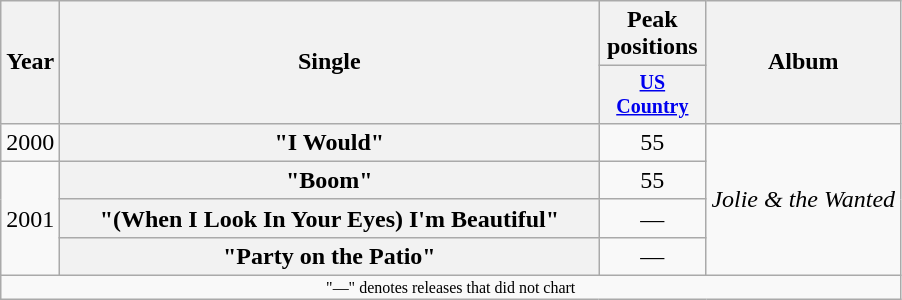<table class="wikitable plainrowheaders" style="text-align:center;">
<tr>
<th rowspan="2">Year</th>
<th rowspan="2" style="width:22em;">Single</th>
<th>Peak positions</th>
<th rowspan="2">Album</th>
</tr>
<tr style="font-size:smaller;">
<th width="65"><a href='#'>US Country</a><br></th>
</tr>
<tr>
<td>2000</td>
<th scope="row">"I Would"</th>
<td>55</td>
<td rowspan="4"><em>Jolie & the Wanted</em></td>
</tr>
<tr>
<td rowspan="3">2001</td>
<th scope="row">"Boom"</th>
<td>55</td>
</tr>
<tr>
<th scope="row">"(When I Look In Your Eyes) I'm Beautiful"</th>
<td>—</td>
</tr>
<tr>
<th scope="row">"Party on the Patio"</th>
<td>—</td>
</tr>
<tr>
<td colspan="4" style="font-size:8pt">"—" denotes releases that did not chart</td>
</tr>
</table>
